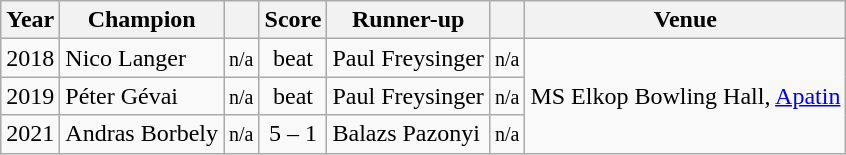<table class="wikitable sortable">
<tr>
<th>Year</th>
<th>Champion</th>
<th></th>
<th>Score</th>
<th>Runner-up</th>
<th></th>
<th>Venue</th>
</tr>
<tr>
<td>2018</td>
<td> Nico Langer</td>
<td align=center><small><span>n/a</span></small></td>
<td align=center>beat</td>
<td> Paul Freysinger</td>
<td align=center><small><span>n/a</span></small></td>
<td rowspan=3>MS Elkop Bowling Hall, <a href='#'>Apatin</a></td>
</tr>
<tr>
<td>2019</td>
<td> Péter Gévai</td>
<td align=center><small><span>n/a</span></small></td>
<td align=center>beat</td>
<td> Paul Freysinger</td>
<td align=center><small><span>n/a</span></small></td>
</tr>
<tr>
<td>2021</td>
<td> Andras Borbely</td>
<td align=center><small><span>n/a</span></small></td>
<td align=center>5 – 1</td>
<td> Balazs Pazonyi</td>
<td align=center><small><span>n/a</span></small></td>
</tr>
</table>
